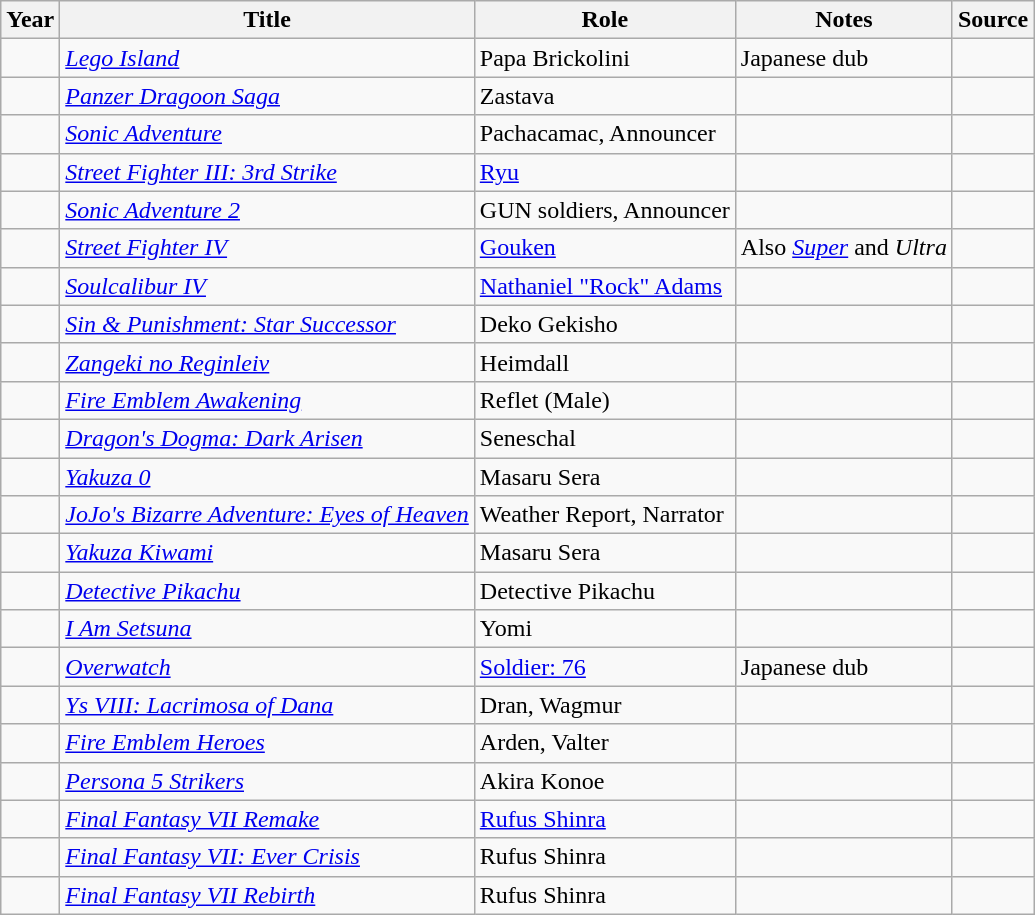<table class="wikitable sortable">
<tr>
<th>Year</th>
<th>Title</th>
<th>Role</th>
<th>Notes</th>
<th>Source</th>
</tr>
<tr>
<td></td>
<td><em><a href='#'>Lego Island</a></em></td>
<td>Papa Brickolini</td>
<td>Japanese dub</td>
<td></td>
</tr>
<tr>
<td></td>
<td><em><a href='#'>Panzer Dragoon Saga</a></em></td>
<td>Zastava</td>
<td></td>
<td></td>
</tr>
<tr>
<td></td>
<td><em><a href='#'>Sonic Adventure</a></em></td>
<td>Pachacamac, Announcer</td>
<td></td>
<td></td>
</tr>
<tr>
<td></td>
<td><em><a href='#'>Street Fighter III: 3rd Strike</a></em></td>
<td><a href='#'>Ryu</a></td>
<td></td>
<td></td>
</tr>
<tr>
<td></td>
<td><em><a href='#'>Sonic Adventure 2</a></em></td>
<td>GUN soldiers, Announcer</td>
<td></td>
<td></td>
</tr>
<tr>
<td></td>
<td><em><a href='#'>Street Fighter IV</a></em></td>
<td><a href='#'>Gouken</a></td>
<td>Also <em><a href='#'>Super</a></em> and <em>Ultra</em></td>
<td></td>
</tr>
<tr>
<td></td>
<td><em><a href='#'>Soulcalibur IV</a></em></td>
<td><a href='#'>Nathaniel "Rock" Adams</a></td>
<td></td>
<td></td>
</tr>
<tr>
<td></td>
<td><em><a href='#'>Sin & Punishment: Star Successor</a></em></td>
<td>Deko Gekisho</td>
<td></td>
<td></td>
</tr>
<tr>
<td></td>
<td><em><a href='#'>Zangeki no Reginleiv</a></em></td>
<td>Heimdall</td>
<td></td>
<td></td>
</tr>
<tr>
<td></td>
<td><em><a href='#'>Fire Emblem Awakening</a></em></td>
<td>Reflet (Male)</td>
<td></td>
<td></td>
</tr>
<tr>
<td></td>
<td><em><a href='#'>Dragon's Dogma: Dark Arisen</a></em></td>
<td>Seneschal</td>
<td></td>
<td></td>
</tr>
<tr>
<td></td>
<td><em><a href='#'>Yakuza 0</a></em></td>
<td>Masaru Sera</td>
<td></td>
<td></td>
</tr>
<tr>
<td></td>
<td><em><a href='#'>JoJo's Bizarre Adventure: Eyes of Heaven</a></em></td>
<td>Weather Report, Narrator</td>
<td></td>
<td></td>
</tr>
<tr>
<td></td>
<td><em><a href='#'>Yakuza Kiwami</a></em></td>
<td>Masaru Sera</td>
<td></td>
<td></td>
</tr>
<tr>
<td></td>
<td><em><a href='#'>Detective Pikachu</a></em></td>
<td>Detective Pikachu</td>
<td></td>
<td></td>
</tr>
<tr>
<td></td>
<td><em><a href='#'>I Am Setsuna</a></em></td>
<td>Yomi</td>
<td></td>
<td></td>
</tr>
<tr>
<td></td>
<td><em><a href='#'>Overwatch</a></em></td>
<td><a href='#'>Soldier: 76</a></td>
<td>Japanese dub</td>
<td></td>
</tr>
<tr>
<td></td>
<td><em><a href='#'>Ys VIII: Lacrimosa of Dana</a></em></td>
<td>Dran, Wagmur</td>
<td></td>
<td></td>
</tr>
<tr>
<td></td>
<td><em><a href='#'>Fire Emblem Heroes</a></em></td>
<td>Arden, Valter</td>
<td></td>
<td></td>
</tr>
<tr>
<td></td>
<td><em><a href='#'>Persona 5 Strikers</a></em></td>
<td>Akira Konoe</td>
<td></td>
<td></td>
</tr>
<tr>
<td></td>
<td><em><a href='#'>Final Fantasy VII Remake</a></em></td>
<td><a href='#'>Rufus Shinra</a></td>
<td></td>
<td></td>
</tr>
<tr>
<td></td>
<td><em><a href='#'>Final Fantasy VII: Ever Crisis</a></em></td>
<td>Rufus Shinra</td>
<td></td>
<td></td>
</tr>
<tr>
<td></td>
<td><em><a href='#'>Final Fantasy VII Rebirth</a></em></td>
<td>Rufus Shinra</td>
<td></td>
<td></td>
</tr>
</table>
